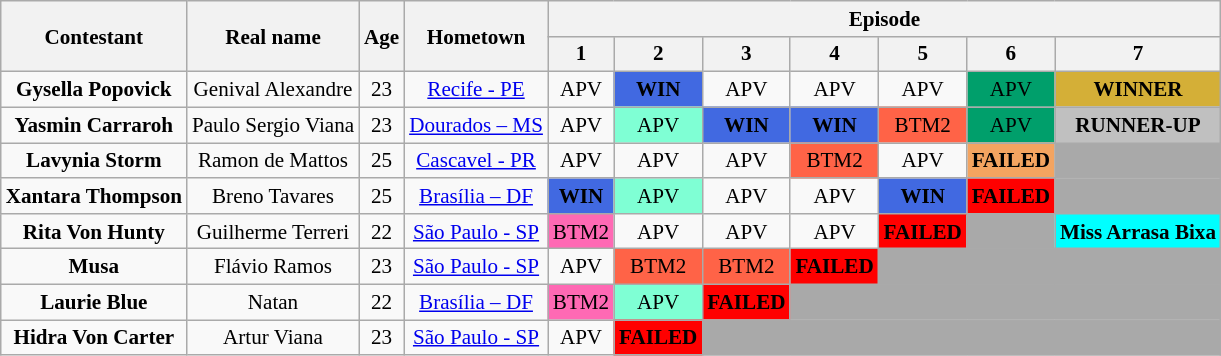<table class="wikitable" border="2" style="text-align:center;font-size:88%">
<tr>
<th rowspan="2">Contestant</th>
<th rowspan="2">Real name</th>
<th rowspan="2">Age</th>
<th rowspan="2">Hometown</th>
<th colspan="7">Episode</th>
</tr>
<tr>
<th colspan="1">1</th>
<th colspan="1">2</th>
<th colspan="1">3</th>
<th colspan="1">4</th>
<th colspan="1">5</th>
<th colspan="1">6</th>
<th colspan="1">7</th>
</tr>
<tr>
<td><strong>Gysella Popovick</strong></td>
<td>Genival Alexandre</td>
<td>23</td>
<td><a href='#'>Recife - PE</a></td>
<td>APV</td>
<td style="background:royalblue;"><strong>WIN</strong></td>
<td>APV</td>
<td>APV</td>
<td>APV</td>
<td style="background:#009F6B;">APV</td>
<td style="background:#D4AF37;"><strong>WINNER</strong></td>
</tr>
<tr>
<td><strong>Yasmin Carraroh</strong></td>
<td>Paulo Sergio Viana</td>
<td>23</td>
<td><a href='#'>Dourados – MS</a></td>
<td>APV</td>
<td style="background:aquamarine;">APV</td>
<td style="background:royalblue;"><strong>WIN</strong></td>
<td style="background:royalblue;"><strong>WIN</strong></td>
<td style="background:tomato;">BTM2</td>
<td style="background:#009F6B;">APV</td>
<td style="background:silver;"><strong>RUNNER-UP</strong></td>
</tr>
<tr>
<td><strong>Lavynia Storm</strong></td>
<td>Ramon de Mattos</td>
<td>25</td>
<td><a href='#'>Cascavel - PR</a></td>
<td>APV</td>
<td>APV</td>
<td>APV</td>
<td style="background:tomato;">BTM2</td>
<td>APV</td>
<td style="background:#F4A460;"><strong>FAILED</strong></td>
<td bgcolor="darkgray" colspan="1"></td>
</tr>
<tr>
<td><strong>Xantara Thompson </strong></td>
<td>Breno Tavares</td>
<td>25</td>
<td><a href='#'>Brasília – DF</a></td>
<td style="background:royalblue;"><strong>WIN</strong></td>
<td style="background:aquamarine;">APV</td>
<td>APV</td>
<td>APV</td>
<td style="background:royalblue;"><strong>WIN</strong></td>
<td style="background:red;"><strong>FAILED</strong></td>
<td bgcolor="darkgray" colspan="1"></td>
</tr>
<tr>
<td><strong>Rita Von Hunty</strong></td>
<td>Guilherme Terreri</td>
<td>22</td>
<td><a href='#'>São Paulo - SP</a></td>
<td style="background:hotpink;">BTM2</td>
<td>APV</td>
<td>APV</td>
<td>APV</td>
<td style="background:red;"><strong>FAILED</strong></td>
<td bgcolor="darkgray" colspan="1"></td>
<td style="background:aqua;"><strong>Miss Arrasa Bixa</strong></td>
</tr>
<tr>
<td><strong>Musa</strong></td>
<td>Flávio Ramos</td>
<td>23</td>
<td><a href='#'>São Paulo - SP</a></td>
<td>APV</td>
<td style="background:tomato;">BTM2</td>
<td style="background:tomato;">BTM2</td>
<td style="background:red;"><strong>FAILED</strong></td>
<td bgcolor="darkgray" colspan="3"></td>
</tr>
<tr>
<td><strong>Laurie Blue</strong></td>
<td>Natan</td>
<td>22</td>
<td><a href='#'>Brasília – DF</a></td>
<td style="background:hotpink;">BTM2</td>
<td style="background:aquamarine;">APV</td>
<td style="background:red;"><strong>FAILED</strong></td>
<td bgcolor="darkgray" colspan="4"></td>
</tr>
<tr>
<td><strong>Hidra Von Carter</strong></td>
<td>Artur Viana</td>
<td>23</td>
<td><a href='#'>São Paulo - SP</a></td>
<td>APV</td>
<td style="background:red;"><strong>FAILED</strong></td>
<td bgcolor="darkgray" colspan="5"></td>
</tr>
</table>
